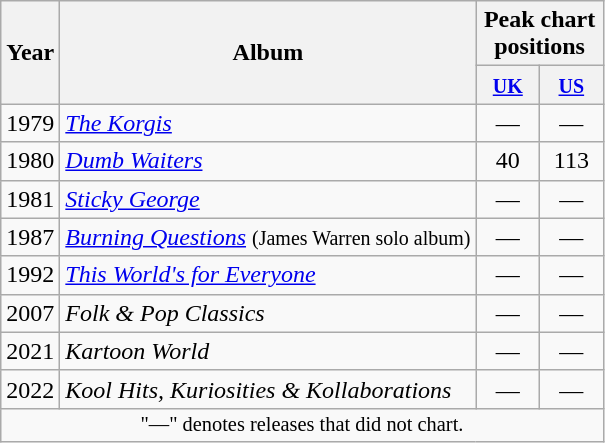<table class="wikitable">
<tr>
<th scope="col" rowspan="2">Year</th>
<th scope="col" rowspan="2">Album</th>
<th scope="col" colspan="2">Peak chart positions</th>
</tr>
<tr>
<th style="width:35px;"><small><a href='#'>UK</a></small><br></th>
<th style="width:35px;"><small><a href='#'>US</a></small><br></th>
</tr>
<tr>
<td>1979</td>
<td><em><a href='#'>The Korgis</a></em></td>
<td align=center>—</td>
<td align=center>—</td>
</tr>
<tr>
<td>1980</td>
<td><em><a href='#'>Dumb Waiters</a></em></td>
<td align=center>40</td>
<td align=center>113</td>
</tr>
<tr>
<td>1981</td>
<td><em><a href='#'>Sticky George</a></em></td>
<td align=center>—</td>
<td align=center>—</td>
</tr>
<tr>
<td>1987</td>
<td><em><a href='#'>Burning Questions</a></em> <small>(James Warren solo album)</small></td>
<td align=center>—</td>
<td align=center>—</td>
</tr>
<tr>
<td>1992</td>
<td><em><a href='#'>This World's for Everyone</a></em></td>
<td align=center>—</td>
<td align=center>—</td>
</tr>
<tr>
<td>2007</td>
<td><em>Folk & Pop Classics</em></td>
<td align=center>—</td>
<td align=center>—</td>
</tr>
<tr>
<td>2021</td>
<td><em>Kartoon World</em></td>
<td align=center>—</td>
<td align=center>—</td>
</tr>
<tr>
<td>2022</td>
<td><em>Kool Hits, Kuriosities & Kollaborations</em></td>
<td align=center>—</td>
<td align=center>—</td>
</tr>
<tr>
<td colspan="7" style="text-align:center; font-size:85%;">"—" denotes releases that did not chart.</td>
</tr>
</table>
